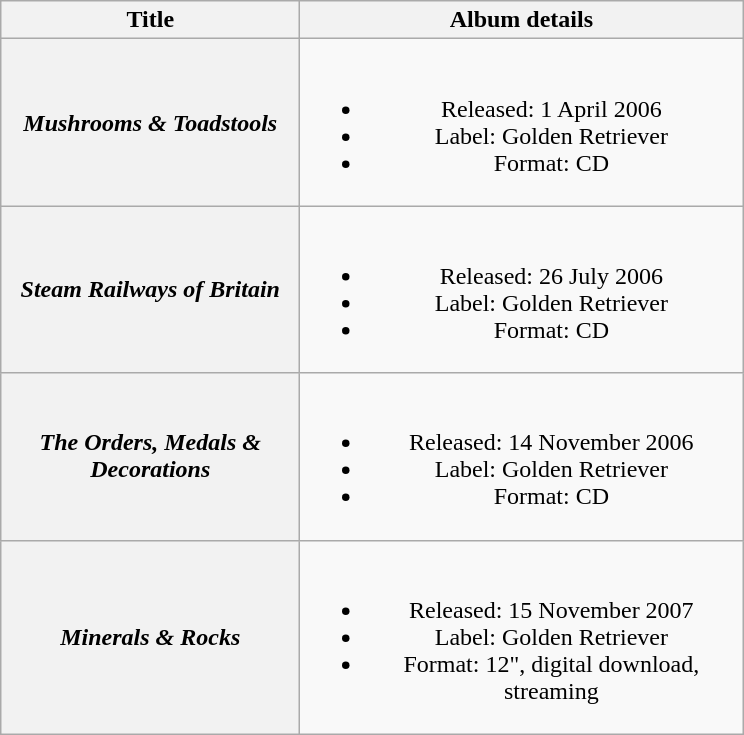<table class="wikitable plainrowheaders" style="text-align:center;">
<tr>
<th scope="col" rowspan="1" style="width:12em;">Title</th>
<th scope="col" rowspan="1" style="width:18em;">Album details</th>
</tr>
<tr>
<th scope="row"><em>Mushrooms & Toadstools</em></th>
<td><br><ul><li>Released: 1 April 2006</li><li>Label: Golden Retriever</li><li>Format: CD</li></ul></td>
</tr>
<tr>
<th scope="row"><em>Steam Railways of Britain</em></th>
<td><br><ul><li>Released: 26 July 2006</li><li>Label: Golden Retriever</li><li>Format: CD</li></ul></td>
</tr>
<tr>
<th scope="row"><em>The Orders, Medals & Decorations</em></th>
<td><br><ul><li>Released: 14 November 2006</li><li>Label: Golden Retriever</li><li>Format: CD</li></ul></td>
</tr>
<tr>
<th scope="row"><em>Minerals & Rocks</em></th>
<td><br><ul><li>Released: 15 November 2007</li><li>Label: Golden Retriever</li><li>Format: 12", digital download, streaming</li></ul></td>
</tr>
</table>
